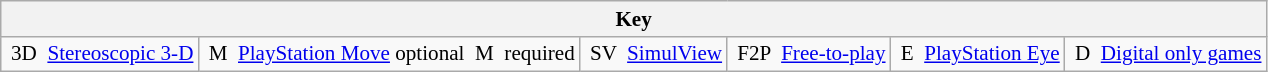<table class="wikitable" style="margin-right: 1em; font-size:88%;">
<tr>
<th colspan="6">Key</th>
</tr>
<tr>
<td><span> 3D </span> <a href='#'>Stereoscopic 3-D</a></td>
<td><span> M </span> <a href='#'>PlayStation Move</a> optional <span> M </span> required</td>
<td><span> SV </span> <a href='#'>SimulView</a></td>
<td><span> F2P </span> <a href='#'>Free-to-play</a></td>
<td><span> E </span> <a href='#'>PlayStation Eye</a></td>
<td><span> D </span> <a href='#'>Digital only games</a></td>
</tr>
</table>
